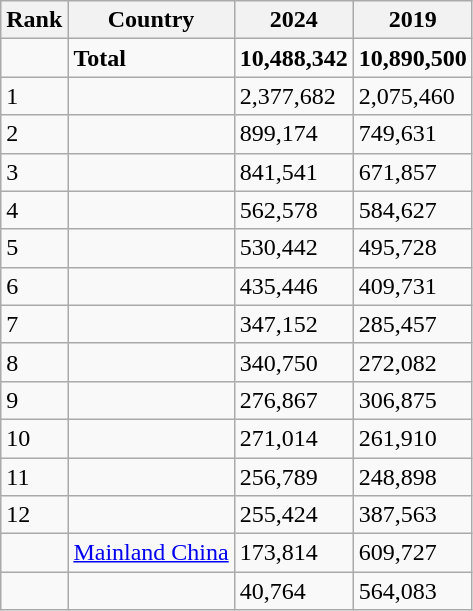<table class="wikitable sortable">
<tr>
<th>Rank</th>
<th>Country</th>
<th>2024</th>
<th>2019</th>
</tr>
<tr>
<td></td>
<td><strong>Total</strong></td>
<td><strong>10,488,342</strong></td>
<td><strong>10,890,500</strong></td>
</tr>
<tr>
<td>1</td>
<td></td>
<td>2,377,682</td>
<td>2,075,460</td>
</tr>
<tr>
<td>2</td>
<td></td>
<td>899,174</td>
<td>749,631</td>
</tr>
<tr>
<td>3</td>
<td></td>
<td>841,541</td>
<td>671,857</td>
</tr>
<tr>
<td>4</td>
<td></td>
<td>562,578</td>
<td>584,627</td>
</tr>
<tr>
<td>5</td>
<td></td>
<td>530,442</td>
<td>495,728</td>
</tr>
<tr>
<td>6</td>
<td></td>
<td>435,446</td>
<td>409,731</td>
</tr>
<tr>
<td>7</td>
<td></td>
<td>347,152</td>
<td>285,457</td>
</tr>
<tr>
<td>8</td>
<td></td>
<td>340,750</td>
<td>272,082</td>
</tr>
<tr>
<td>9</td>
<td></td>
<td>276,867</td>
<td>306,875</td>
</tr>
<tr>
<td>10</td>
<td></td>
<td>271,014</td>
<td>261,910</td>
</tr>
<tr>
<td>11</td>
<td></td>
<td>256,789</td>
<td>248,898</td>
</tr>
<tr>
<td>12</td>
<td></td>
<td>255,424</td>
<td>387,563</td>
</tr>
<tr>
<td></td>
<td> <a href='#'>Mainland China</a></td>
<td>173,814</td>
<td>609,727</td>
</tr>
<tr>
<td></td>
<td></td>
<td>40,764</td>
<td>564,083</td>
</tr>
</table>
